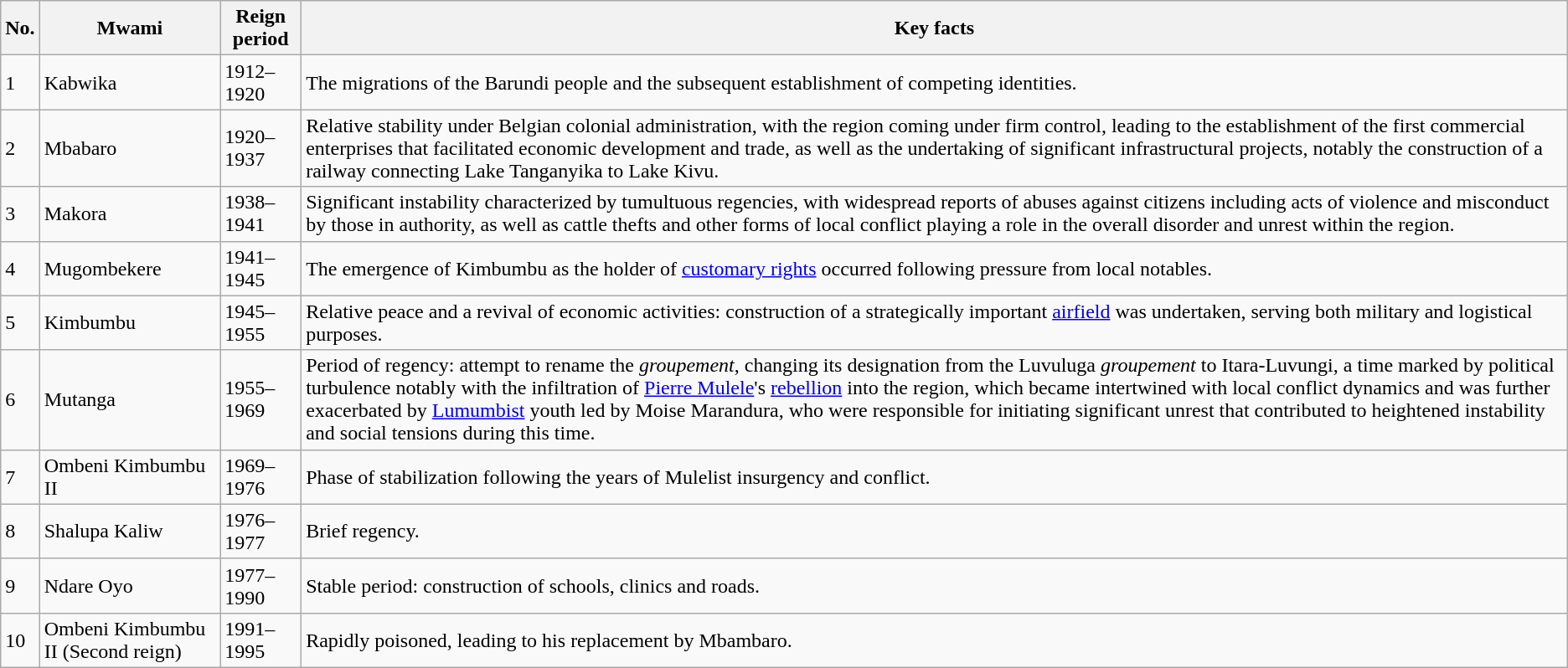<table class="wikitable">
<tr>
<th>No.</th>
<th>Mwami</th>
<th>Reign period</th>
<th>Key facts</th>
</tr>
<tr>
<td>1</td>
<td>Kabwika</td>
<td>1912–1920​</td>
<td>The migrations of the Barundi people and the subsequent establishment of competing identities.</td>
</tr>
<tr>
<td>2</td>
<td>Mbabaro</td>
<td>1920–1937</td>
<td>Relative stability under Belgian colonial administration, with the region coming under firm control, leading to the establishment of the first commercial enterprises that facilitated economic development and trade, as well as the undertaking of significant infrastructural projects, notably the construction of a railway connecting Lake Tanganyika to Lake Kivu.</td>
</tr>
<tr>
<td>3</td>
<td>Makora</td>
<td>1938–1941</td>
<td>Significant instability characterized by tumultuous regencies, with widespread reports of abuses against citizens including acts of violence and misconduct by those in authority, as well as cattle thefts and other forms of local conflict playing a role in the overall disorder and unrest within the region.</td>
</tr>
<tr>
<td>4</td>
<td>Mugombekere</td>
<td>1941–1945</td>
<td>The emergence of Kimbumbu as the holder of <a href='#'>customary rights</a> occurred following pressure from local notables.</td>
</tr>
<tr>
<td>5</td>
<td>Kimbumbu</td>
<td>1945–1955</td>
<td>Relative peace and a revival of economic activities: construction of a strategically important <a href='#'>airfield</a> was undertaken, serving both military and logistical purposes.</td>
</tr>
<tr>
<td>6</td>
<td>Mutanga</td>
<td>1955–1969</td>
<td>Period of regency: attempt to rename the <em>groupement</em>, changing its designation from the Luvuluga <em>groupement</em> to Itara-Luvungi, a time marked by political turbulence notably with the infiltration of <a href='#'>Pierre Mulele</a>'s <a href='#'>rebellion</a> into the region, which became intertwined with local conflict dynamics and was further exacerbated by <a href='#'>Lumumbist</a> youth led by Moise Marandura, who were responsible for initiating significant unrest that contributed to heightened instability and social tensions during this time.</td>
</tr>
<tr>
<td>7</td>
<td>Ombeni Kimbumbu II</td>
<td>1969–1976</td>
<td>Phase of stabilization following the years of Mulelist insurgency and conflict.</td>
</tr>
<tr>
<td>8</td>
<td>Shalupa Kaliw</td>
<td>1976–1977</td>
<td>Brief regency.</td>
</tr>
<tr>
<td>9</td>
<td>Ndare Oyo</td>
<td>1977–1990</td>
<td>Stable period: construction of schools, clinics and roads.</td>
</tr>
<tr>
<td>10</td>
<td>Ombeni Kimbumbu II (Second reign)</td>
<td>1991–1995</td>
<td>Rapidly poisoned, leading to his replacement by Mbambaro.</td>
</tr>
</table>
